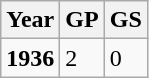<table class="wikitable">
<tr>
<th>Year</th>
<th>GP</th>
<th>GS</th>
</tr>
<tr>
<td><strong>1936</strong></td>
<td>2</td>
<td>0</td>
</tr>
</table>
